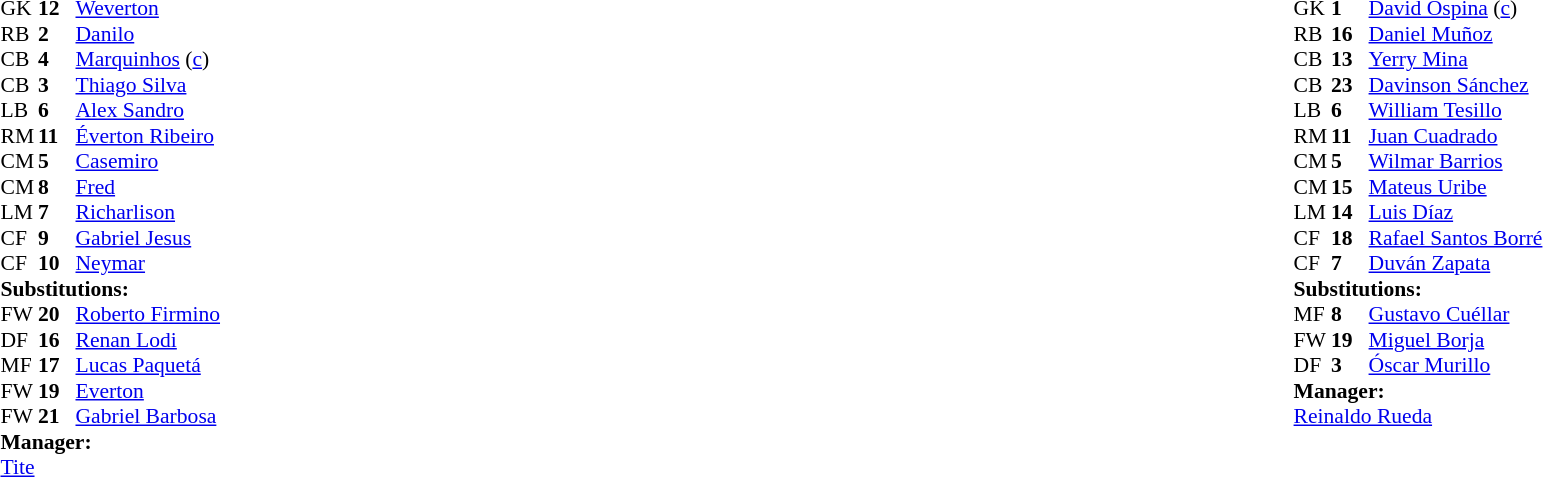<table width="100%">
<tr>
<td valign="top" width="40%"><br><table style="font-size:90%" cellspacing="0" cellpadding="0">
<tr>
<th width=25></th>
<th width=25></th>
</tr>
<tr>
<td>GK</td>
<td><strong>12</strong></td>
<td><a href='#'>Weverton</a></td>
</tr>
<tr>
<td>RB</td>
<td><strong>2</strong></td>
<td><a href='#'>Danilo</a></td>
</tr>
<tr>
<td>CB</td>
<td><strong>4</strong></td>
<td><a href='#'>Marquinhos</a> (<a href='#'>c</a>)</td>
</tr>
<tr>
<td>CB</td>
<td><strong>3</strong></td>
<td><a href='#'>Thiago Silva</a></td>
</tr>
<tr>
<td>LB</td>
<td><strong>6</strong></td>
<td><a href='#'>Alex Sandro</a></td>
<td></td>
<td></td>
</tr>
<tr>
<td>RM</td>
<td><strong>11</strong></td>
<td><a href='#'>Éverton Ribeiro</a></td>
<td></td>
<td></td>
</tr>
<tr>
<td>CM</td>
<td><strong>5</strong></td>
<td><a href='#'>Casemiro</a></td>
</tr>
<tr>
<td>CM</td>
<td><strong>8</strong></td>
<td><a href='#'>Fred</a></td>
<td></td>
<td></td>
</tr>
<tr>
<td>LM</td>
<td><strong>7</strong></td>
<td><a href='#'>Richarlison</a></td>
<td></td>
<td></td>
</tr>
<tr>
<td>CF</td>
<td><strong>9</strong></td>
<td><a href='#'>Gabriel Jesus</a></td>
<td></td>
<td></td>
</tr>
<tr>
<td>CF</td>
<td><strong>10</strong></td>
<td><a href='#'>Neymar</a></td>
<td></td>
</tr>
<tr>
<td colspan=3><strong>Substitutions:</strong></td>
</tr>
<tr>
<td>FW</td>
<td><strong>20</strong></td>
<td><a href='#'>Roberto Firmino</a></td>
<td></td>
<td></td>
</tr>
<tr>
<td>DF</td>
<td><strong>16</strong></td>
<td><a href='#'>Renan Lodi</a></td>
<td></td>
<td></td>
</tr>
<tr>
<td>MF</td>
<td><strong>17</strong></td>
<td><a href='#'>Lucas Paquetá</a></td>
<td></td>
<td></td>
</tr>
<tr>
<td>FW</td>
<td><strong>19</strong></td>
<td><a href='#'>Everton</a></td>
<td></td>
<td></td>
</tr>
<tr>
<td>FW</td>
<td><strong>21</strong></td>
<td><a href='#'>Gabriel Barbosa</a></td>
<td></td>
<td></td>
</tr>
<tr>
<td colspan=3><strong>Manager:</strong></td>
</tr>
<tr>
<td colspan=3><a href='#'>Tite</a></td>
</tr>
</table>
</td>
<td valign="top"></td>
<td valign="top" width="50%"><br><table style="font-size:90%; margin:auto" cellspacing="0" cellpadding="0">
<tr>
<th width=25></th>
<th width=25></th>
</tr>
<tr>
<td>GK</td>
<td><strong>1</strong></td>
<td><a href='#'>David Ospina</a> (<a href='#'>c</a>)</td>
<td></td>
</tr>
<tr>
<td>RB</td>
<td><strong>16</strong></td>
<td><a href='#'>Daniel Muñoz</a></td>
</tr>
<tr>
<td>CB</td>
<td><strong>13</strong></td>
<td><a href='#'>Yerry Mina</a></td>
</tr>
<tr>
<td>CB</td>
<td><strong>23</strong></td>
<td><a href='#'>Davinson Sánchez</a></td>
</tr>
<tr>
<td>LB</td>
<td><strong>6</strong></td>
<td><a href='#'>William Tesillo</a></td>
</tr>
<tr>
<td>RM</td>
<td><strong>11</strong></td>
<td><a href='#'>Juan Cuadrado</a></td>
<td></td>
</tr>
<tr>
<td>CM</td>
<td><strong>5</strong></td>
<td><a href='#'>Wilmar Barrios</a></td>
<td></td>
</tr>
<tr>
<td>CM</td>
<td><strong>15</strong></td>
<td><a href='#'>Mateus Uribe</a></td>
</tr>
<tr>
<td>LM</td>
<td><strong>14</strong></td>
<td><a href='#'>Luis Díaz</a></td>
<td></td>
<td></td>
</tr>
<tr>
<td>CF</td>
<td><strong>18</strong></td>
<td><a href='#'>Rafael Santos Borré</a></td>
<td></td>
<td></td>
</tr>
<tr>
<td>CF</td>
<td><strong>7</strong></td>
<td><a href='#'>Duván Zapata</a></td>
<td></td>
<td></td>
</tr>
<tr>
<td colspan=3><strong>Substitutions:</strong></td>
</tr>
<tr>
<td>MF</td>
<td><strong>8</strong></td>
<td><a href='#'>Gustavo Cuéllar</a></td>
<td></td>
<td></td>
</tr>
<tr>
<td>FW</td>
<td><strong>19</strong></td>
<td><a href='#'>Miguel Borja</a></td>
<td></td>
<td></td>
</tr>
<tr>
<td>DF</td>
<td><strong>3</strong></td>
<td><a href='#'>Óscar Murillo</a></td>
<td></td>
<td></td>
</tr>
<tr>
<td colspan=3><strong>Manager:</strong></td>
</tr>
<tr>
<td colspan=3><a href='#'>Reinaldo Rueda</a></td>
</tr>
</table>
</td>
</tr>
</table>
